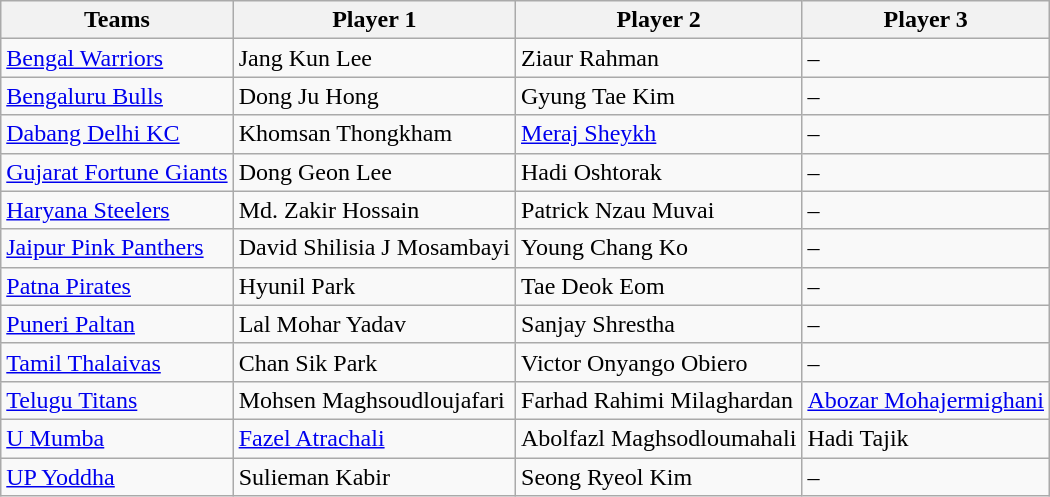<table class="wikitable sortable" style="text-align: left;">
<tr>
<th>Teams</th>
<th>Player 1</th>
<th>Player 2</th>
<th>Player 3</th>
</tr>
<tr>
<td><a href='#'>Bengal Warriors</a></td>
<td> Jang Kun Lee</td>
<td> Ziaur Rahman</td>
<td>–</td>
</tr>
<tr>
<td><a href='#'>Bengaluru Bulls</a></td>
<td> Dong Ju Hong</td>
<td> Gyung Tae Kim</td>
<td>–</td>
</tr>
<tr>
<td><a href='#'>Dabang Delhi KC</a></td>
<td> Khomsan Thongkham</td>
<td> <a href='#'>Meraj Sheykh</a></td>
<td>–</td>
</tr>
<tr>
<td><a href='#'>Gujarat Fortune Giants</a></td>
<td> Dong Geon Lee</td>
<td> Hadi Oshtorak</td>
<td>–</td>
</tr>
<tr>
<td><a href='#'>Haryana Steelers</a></td>
<td> Md. Zakir Hossain</td>
<td> Patrick Nzau Muvai</td>
<td>–</td>
</tr>
<tr>
<td><a href='#'>Jaipur Pink Panthers</a></td>
<td> David Shilisia J Mosambayi</td>
<td> Young Chang Ko</td>
<td>–</td>
</tr>
<tr>
<td><a href='#'>Patna Pirates</a></td>
<td> Hyunil Park</td>
<td> Tae Deok Eom</td>
<td>–</td>
</tr>
<tr>
<td><a href='#'>Puneri Paltan</a></td>
<td> Lal Mohar Yadav</td>
<td> Sanjay Shrestha</td>
<td>–</td>
</tr>
<tr>
<td><a href='#'>Tamil Thalaivas</a></td>
<td> Chan Sik Park</td>
<td> Victor Onyango Obiero</td>
<td>–</td>
</tr>
<tr>
<td><a href='#'>Telugu Titans</a></td>
<td> Mohsen Maghsoudloujafari</td>
<td> Farhad Rahimi Milaghardan</td>
<td> <a href='#'>Abozar Mohajermighani</a></td>
</tr>
<tr>
<td><a href='#'>U Mumba</a></td>
<td> <a href='#'>Fazel Atrachali</a></td>
<td> Abolfazl Maghsodloumahali</td>
<td> Hadi Tajik</td>
</tr>
<tr>
<td><a href='#'>UP Yoddha</a></td>
<td> Sulieman Kabir</td>
<td> Seong Ryeol Kim</td>
<td>–</td>
</tr>
</table>
